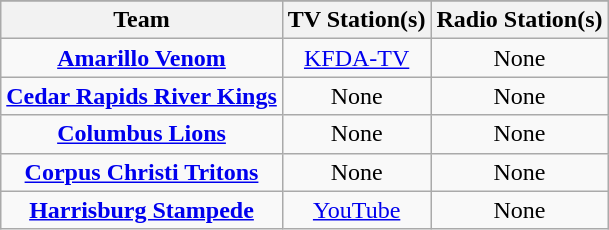<table class="wikitable" style="text-align:center">
<tr>
</tr>
<tr>
<th>Team</th>
<th>TV Station(s)</th>
<th>Radio Station(s)</th>
</tr>
<tr>
<td><strong><a href='#'>Amarillo Venom</a></strong></td>
<td><a href='#'>KFDA-TV</a></td>
<td>None</td>
</tr>
<tr>
<td><strong><a href='#'>Cedar Rapids River Kings</a></strong></td>
<td>None</td>
<td>None</td>
</tr>
<tr>
<td><strong><a href='#'>Columbus Lions</a></strong></td>
<td>None</td>
<td>None</td>
</tr>
<tr>
<td><strong><a href='#'>Corpus Christi Tritons</a></strong></td>
<td>None</td>
<td>None</td>
</tr>
<tr>
<td><strong><a href='#'>Harrisburg Stampede</a></strong></td>
<td><a href='#'>YouTube</a></td>
<td>None</td>
</tr>
</table>
